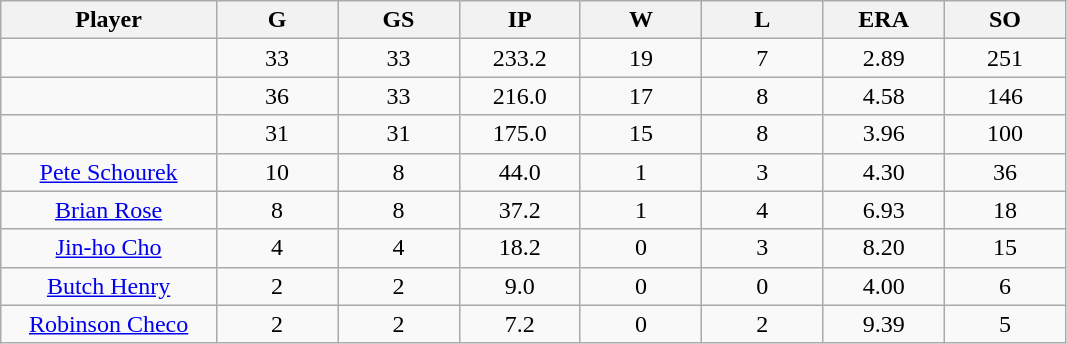<table class="wikitable sortable">
<tr>
<th bgcolor="#DDDDFF" width="16%">Player</th>
<th bgcolor="#DDDDFF" width="9%">G</th>
<th bgcolor="#DDDDFF" width="9%">GS</th>
<th bgcolor="#DDDDFF" width="9%">IP</th>
<th bgcolor="#DDDDFF" width="9%">W</th>
<th bgcolor="#DDDDFF" width="9%">L</th>
<th bgcolor="#DDDDFF" width="9%">ERA</th>
<th bgcolor="#DDDDFF" width="9%">SO</th>
</tr>
<tr align="center">
<td></td>
<td>33</td>
<td>33</td>
<td>233.2</td>
<td>19</td>
<td>7</td>
<td>2.89</td>
<td>251</td>
</tr>
<tr align="center">
<td></td>
<td>36</td>
<td>33</td>
<td>216.0</td>
<td>17</td>
<td>8</td>
<td>4.58</td>
<td>146</td>
</tr>
<tr align="center">
<td></td>
<td>31</td>
<td>31</td>
<td>175.0</td>
<td>15</td>
<td>8</td>
<td>3.96</td>
<td>100</td>
</tr>
<tr align=center>
<td><a href='#'>Pete Schourek</a></td>
<td>10</td>
<td>8</td>
<td>44.0</td>
<td>1</td>
<td>3</td>
<td>4.30</td>
<td>36</td>
</tr>
<tr align="center">
<td><a href='#'>Brian Rose</a></td>
<td>8</td>
<td>8</td>
<td>37.2</td>
<td>1</td>
<td>4</td>
<td>6.93</td>
<td>18</td>
</tr>
<tr align=center>
<td><a href='#'>Jin-ho Cho</a></td>
<td>4</td>
<td>4</td>
<td>18.2</td>
<td>0</td>
<td>3</td>
<td>8.20</td>
<td>15</td>
</tr>
<tr align=center>
<td><a href='#'>Butch Henry</a></td>
<td>2</td>
<td>2</td>
<td>9.0</td>
<td>0</td>
<td>0</td>
<td>4.00</td>
<td>6</td>
</tr>
<tr align=center>
<td><a href='#'>Robinson Checo</a></td>
<td>2</td>
<td>2</td>
<td>7.2</td>
<td>0</td>
<td>2</td>
<td>9.39</td>
<td>5</td>
</tr>
</table>
